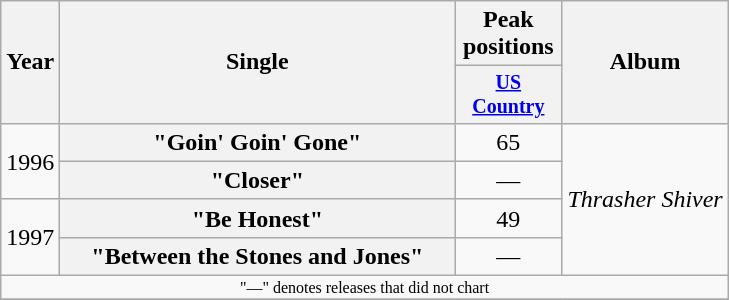<table class="wikitable plainrowheaders" style="text-align:center;">
<tr>
<th rowspan="2">Year</th>
<th rowspan="2" style="width:16em;">Single</th>
<th colspan="1">Peak positions</th>
<th rowspan="2">Album</th>
</tr>
<tr style="font-size:smaller;">
<th width="65"><a href='#'>US Country</a></th>
</tr>
<tr>
<td rowspan="2">1996</td>
<th scope="row">"Goin' Goin' Gone"</th>
<td>65</td>
<td align="left" rowspan="4"><em>Thrasher Shiver</em></td>
</tr>
<tr>
<th scope="row">"Closer"</th>
<td>—</td>
</tr>
<tr>
<td rowspan=2>1997</td>
<th scope="row">"Be Honest"</th>
<td>49</td>
</tr>
<tr>
<th scope="row">"Between the Stones and Jones"</th>
<td>—</td>
</tr>
<tr>
<td colspan="4" style="font-size:8pt">"—" denotes releases that did not chart</td>
</tr>
<tr>
</tr>
</table>
